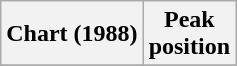<table class="wikitable">
<tr>
<th>Chart (1988)</th>
<th>Peak<br>position</th>
</tr>
<tr>
</tr>
</table>
